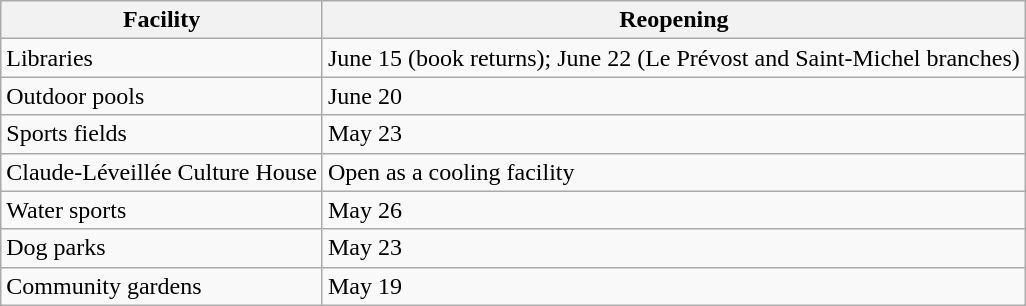<table class="wikitable">
<tr>
<th>Facility</th>
<th>Reopening</th>
</tr>
<tr>
<td>Libraries</td>
<td>June 15 (book returns); June 22 (Le Prévost and Saint-Michel branches)</td>
</tr>
<tr>
<td>Outdoor pools</td>
<td>June 20</td>
</tr>
<tr>
<td>Sports fields</td>
<td>May 23</td>
</tr>
<tr>
<td>Claude-Léveillée Culture House</td>
<td>Open as a cooling facility</td>
</tr>
<tr>
<td>Water sports</td>
<td>May 26</td>
</tr>
<tr>
<td>Dog parks</td>
<td>May 23</td>
</tr>
<tr>
<td>Community gardens</td>
<td>May 19</td>
</tr>
</table>
